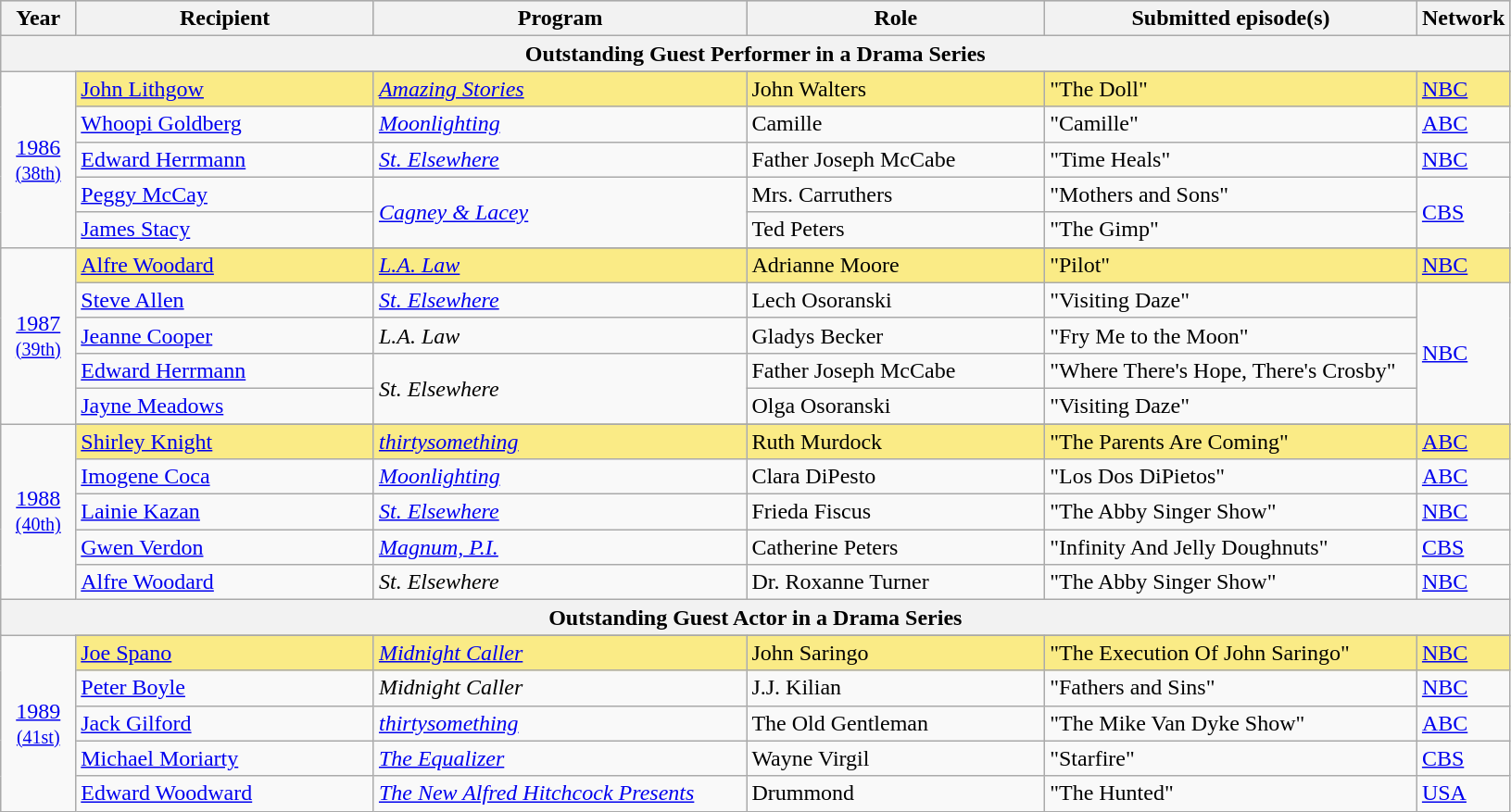<table class="wikitable" style="width:86%">
<tr style="background:#bebebe;">
<th style="width:5%;">Year</th>
<th style="width:20%;">Recipient</th>
<th style="width:25%;">Program</th>
<th style="width:20%;">Role</th>
<th style="width:25%;">Submitted episode(s)</th>
<th style="width:5%;">Network</th>
</tr>
<tr>
<th colspan="7">Outstanding Guest Performer in a Drama Series</th>
</tr>
<tr>
<td rowspan=6 style="text-align:center"><a href='#'>1986</a><br><small><a href='#'>(38th)</a></small><br></td>
</tr>
<tr>
<td style="background:#FAEB86"><a href='#'>John Lithgow</a></td>
<td style="background:#FAEB86"><em><a href='#'>Amazing Stories</a></em></td>
<td style="background:#FAEB86">John Walters</td>
<td style="background:#FAEB86">"The Doll"</td>
<td style="background:#FAEB86"><a href='#'>NBC</a></td>
</tr>
<tr>
<td><a href='#'>Whoopi Goldberg</a></td>
<td><em><a href='#'>Moonlighting</a></em></td>
<td>Camille</td>
<td>"Camille"</td>
<td><a href='#'>ABC</a></td>
</tr>
<tr>
<td><a href='#'>Edward Herrmann</a></td>
<td><em><a href='#'>St. Elsewhere</a></em></td>
<td>Father Joseph McCabe</td>
<td>"Time Heals"</td>
<td><a href='#'>NBC</a></td>
</tr>
<tr>
<td><a href='#'>Peggy McCay</a></td>
<td rowspan="2"><em><a href='#'>Cagney & Lacey</a></em></td>
<td>Mrs. Carruthers</td>
<td>"Mothers and Sons"</td>
<td rowspan="2"><a href='#'>CBS</a></td>
</tr>
<tr>
<td><a href='#'>James Stacy</a></td>
<td>Ted Peters</td>
<td>"The Gimp"</td>
</tr>
<tr>
<td rowspan=6 style="text-align:center"><a href='#'>1987</a><br><small><a href='#'>(39th)</a></small><br></td>
</tr>
<tr>
<td style="background:#FAEB86"><a href='#'>Alfre Woodard</a></td>
<td style="background:#FAEB86"><em><a href='#'>L.A. Law</a></em></td>
<td style="background:#FAEB86">Adrianne Moore</td>
<td style="background:#FAEB86">"Pilot"</td>
<td style="background:#FAEB86"><a href='#'>NBC</a></td>
</tr>
<tr>
<td><a href='#'>Steve Allen</a></td>
<td><em><a href='#'>St. Elsewhere</a></em></td>
<td>Lech Osoranski</td>
<td>"Visiting Daze"</td>
<td rowspan="4"><a href='#'>NBC</a></td>
</tr>
<tr>
<td><a href='#'>Jeanne Cooper</a></td>
<td><em>L.A. Law</em></td>
<td>Gladys Becker</td>
<td>"Fry Me to the Moon"</td>
</tr>
<tr>
<td><a href='#'>Edward Herrmann</a></td>
<td rowspan="2"><em>St. Elsewhere</em></td>
<td>Father Joseph McCabe</td>
<td>"Where There's Hope, There's Crosby"</td>
</tr>
<tr>
<td><a href='#'>Jayne Meadows</a></td>
<td>Olga Osoranski</td>
<td>"Visiting Daze"</td>
</tr>
<tr>
<td rowspan=6 style="text-align:center"><a href='#'>1988</a><br><small><a href='#'>(40th)</a></small><br></td>
</tr>
<tr>
<td style="background:#FAEB86"><a href='#'>Shirley Knight</a></td>
<td style="background:#FAEB86"><em><a href='#'>thirtysomething</a></em></td>
<td style="background:#FAEB86">Ruth Murdock</td>
<td style="background:#FAEB86">"The Parents Are Coming"</td>
<td style="background:#FAEB86"><a href='#'>ABC</a></td>
</tr>
<tr>
<td><a href='#'>Imogene Coca</a></td>
<td><em><a href='#'>Moonlighting</a></em></td>
<td>Clara DiPesto</td>
<td>"Los Dos DiPietos"</td>
<td><a href='#'>ABC</a></td>
</tr>
<tr>
<td><a href='#'>Lainie Kazan</a></td>
<td><em><a href='#'>St. Elsewhere</a></em></td>
<td>Frieda Fiscus</td>
<td>"The Abby Singer Show"</td>
<td><a href='#'>NBC</a></td>
</tr>
<tr>
<td><a href='#'>Gwen Verdon</a></td>
<td><em><a href='#'>Magnum, P.I.</a></em></td>
<td>Catherine Peters</td>
<td>"Infinity And Jelly Doughnuts"</td>
<td><a href='#'>CBS</a></td>
</tr>
<tr>
<td><a href='#'>Alfre Woodard</a></td>
<td><em>St. Elsewhere</em></td>
<td>Dr. Roxanne Turner</td>
<td>"The Abby Singer Show"</td>
<td><a href='#'>NBC</a></td>
</tr>
<tr>
<th colspan="7">Outstanding Guest Actor in a Drama Series</th>
</tr>
<tr>
<td rowspan="7" style="text-align:center"><a href='#'>1989</a><br><small><a href='#'>(41st)</a></small><br></td>
</tr>
<tr>
<td style="background:#FAEB86"><a href='#'>Joe Spano</a></td>
<td style="background:#FAEB86"><em><a href='#'>Midnight Caller</a></em></td>
<td style="background:#FAEB86">John Saringo</td>
<td style="background:#FAEB86">"The Execution Of John Saringo"</td>
<td style="background:#FAEB86"><a href='#'>NBC</a></td>
</tr>
<tr>
<td><a href='#'>Peter Boyle</a></td>
<td><em>Midnight Caller</em></td>
<td>J.J. Kilian</td>
<td>"Fathers and Sins"</td>
<td><a href='#'>NBC</a></td>
</tr>
<tr>
<td><a href='#'>Jack Gilford</a></td>
<td><em><a href='#'>thirtysomething</a></em></td>
<td>The Old Gentleman</td>
<td>"The Mike Van Dyke Show"</td>
<td><a href='#'>ABC</a></td>
</tr>
<tr>
<td><a href='#'>Michael Moriarty</a></td>
<td><em><a href='#'>The Equalizer</a></em></td>
<td>Wayne Virgil</td>
<td>"Starfire"</td>
<td><a href='#'>CBS</a></td>
</tr>
<tr>
<td><a href='#'>Edward Woodward</a></td>
<td><em><a href='#'>The New Alfred Hitchcock Presents</a></em></td>
<td>Drummond</td>
<td>"The Hunted"</td>
<td><a href='#'>USA</a></td>
</tr>
</table>
